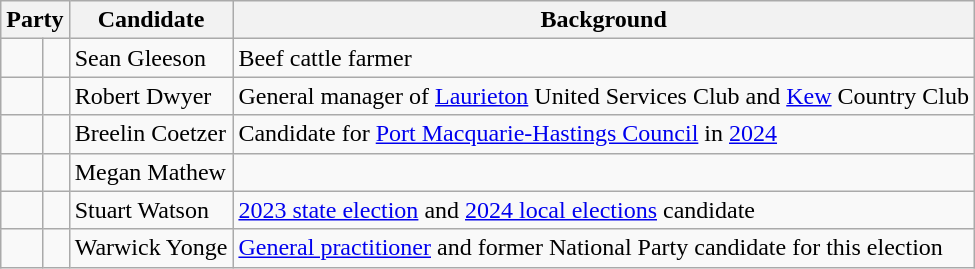<table class="wikitable">
<tr>
<th colspan="2">Party</th>
<th>Candidate</th>
<th>Background</th>
</tr>
<tr>
<td> </td>
<td></td>
<td>Sean Gleeson</td>
<td>Beef cattle farmer</td>
</tr>
<tr>
<td> </td>
<td></td>
<td>Robert Dwyer</td>
<td>General manager of <a href='#'>Laurieton</a> United Services Club and <a href='#'>Kew</a> Country Club</td>
</tr>
<tr>
<td> </td>
<td></td>
<td>Breelin Coetzer</td>
<td>Candidate for <a href='#'>Port Macquarie-Hastings Council</a> in <a href='#'>2024</a></td>
</tr>
<tr>
<td> </td>
<td></td>
<td>Megan Mathew</td>
<td></td>
</tr>
<tr>
<td> </td>
<td></td>
<td>Stuart Watson</td>
<td><a href='#'>2023 state election</a> and <a href='#'>2024 local elections</a> candidate</td>
</tr>
<tr>
<td> </td>
<td></td>
<td>Warwick Yonge</td>
<td><a href='#'>General practitioner</a> and former National Party candidate for this election</td>
</tr>
</table>
